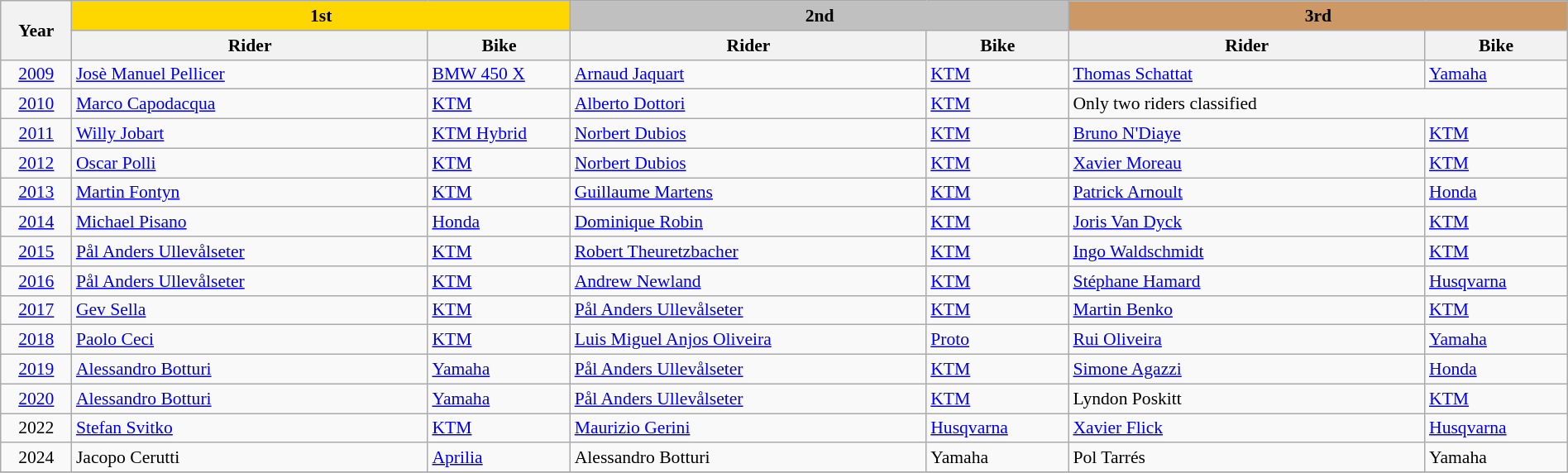<table class="wikitable" width=100% style="font-size:90%; text-align:left">
<tr>
<th rowspan=2 width=4%>Year</th>
<th colspan=2 style="width:32%; background:gold">1st</th>
<th colspan=2 style="width:32%; background:silver">2nd</th>
<th colspan=2 style="width:32%; background:#cc9966">3rd</th>
</tr>
<tr>
<th width=20%>Rider</th>
<th width=8%>Bike</th>
<th width=20%>Rider</th>
<th width=8%>Bike</th>
<th width=20%>Rider</th>
<th width=8%>Bike</th>
</tr>
<tr>
<td align=center><a href='#'>2009</a></td>
<td> <a href='#'>Josè Manuel Pellicer</a></td>
<td><a href='#'>BMW 450 X</a></td>
<td> <a href='#'>Arnaud Jaquart</a></td>
<td><a href='#'>KTM</a></td>
<td> <a href='#'>Thomas Schattat</a></td>
<td><a href='#'>Yamaha</a></td>
</tr>
<tr>
<td align=center><a href='#'>2010</a></td>
<td> <a href='#'>Marco Capodacqua</a></td>
<td><a href='#'>KTM</a></td>
<td> <a href='#'>Alberto Dottori</a></td>
<td><a href='#'>KTM</a></td>
<td colspan="2">Only two riders classified</td>
</tr>
<tr>
<td align=center><a href='#'>2011</a></td>
<td> <a href='#'>Willy Jobart</a></td>
<td><a href='#'>KTM Hybrid</a></td>
<td> <a href='#'>Norbert Dubios</a></td>
<td><a href='#'>KTM</a></td>
<td> <a href='#'>Bruno N'Diaye</a></td>
<td><a href='#'>KTM</a></td>
</tr>
<tr>
<td align=center><a href='#'>2012</a></td>
<td> <a href='#'>Oscar Polli</a></td>
<td><a href='#'>KTM</a></td>
<td> <a href='#'>Norbert Dubios</a></td>
<td><a href='#'>KTM</a></td>
<td> <a href='#'>Xavier Moreau</a></td>
<td><a href='#'>KTM</a></td>
</tr>
<tr>
<td align=center><a href='#'>2013</a></td>
<td> <a href='#'>Martin Fontyn</a></td>
<td><a href='#'>KTM</a></td>
<td> <a href='#'>Guillaume Martens</a></td>
<td><a href='#'>KTM</a></td>
<td> <a href='#'>Patrick Arnoult</a></td>
<td><a href='#'>Honda</a></td>
</tr>
<tr>
<td align=center><a href='#'>2014</a></td>
<td> <a href='#'>Michael Pisano</a></td>
<td><a href='#'>Honda</a></td>
<td> <a href='#'>Dominique Robin</a></td>
<td><a href='#'>KTM</a></td>
<td> <a href='#'>Joris Van Dyck</a></td>
<td><a href='#'>KTM</a></td>
</tr>
<tr>
<td align=center><a href='#'>2015</a></td>
<td> <a href='#'>Pål Anders Ullevålseter</a></td>
<td><a href='#'>KTM</a></td>
<td> <a href='#'>Robert Theuretzbacher</a></td>
<td><a href='#'>KTM</a></td>
<td> <a href='#'>Ingo Waldschmidt</a></td>
<td><a href='#'>KTM</a></td>
</tr>
<tr>
<td align=center><a href='#'>2016</a></td>
<td> <a href='#'>Pål Anders Ullevålseter</a></td>
<td><a href='#'>KTM</a></td>
<td> <a href='#'>Andrew Newland</a></td>
<td><a href='#'>KTM</a></td>
<td> <a href='#'>Stéphane Hamard</a></td>
<td><a href='#'>Husqvarna</a></td>
</tr>
<tr>
<td align=center><a href='#'>2017</a></td>
<td> <a href='#'>Gev Sella</a></td>
<td><a href='#'>KTM</a></td>
<td> <a href='#'>Pål Anders Ullevålseter</a></td>
<td><a href='#'>KTM</a></td>
<td> <a href='#'>Martin Benko</a></td>
<td><a href='#'>KTM</a></td>
</tr>
<tr>
<td align=center><a href='#'>2018</a></td>
<td> <a href='#'>Paolo Ceci</a></td>
<td><a href='#'>KTM</a></td>
<td> <a href='#'>Luis Miguel Anjos Oliveira</a></td>
<td><a href='#'>Proto</a></td>
<td> <a href='#'>Rui Oliveira</a></td>
<td><a href='#'>Yamaha</a></td>
</tr>
<tr>
<td align=center><a href='#'>2019</a></td>
<td> <a href='#'>Alessandro Botturi</a></td>
<td><a href='#'>Yamaha</a></td>
<td> <a href='#'>Pål Anders Ullevålseter</a></td>
<td><a href='#'>KTM</a></td>
<td> <a href='#'>Simone Agazzi</a></td>
<td><a href='#'>Honda</a></td>
</tr>
<tr>
<td align=center><a href='#'>2020</a></td>
<td> <a href='#'>Alessandro Botturi</a></td>
<td><a href='#'>Yamaha</a></td>
<td> <a href='#'>Pål Anders Ullevålseter</a></td>
<td><a href='#'>KTM</a></td>
<td> Lyndon Poskitt</td>
<td><a href='#'>KTM</a></td>
</tr>
<tr>
<td align=center>2022</td>
<td> <a href='#'>Stefan Svitko</a></td>
<td><a href='#'>KTM</a></td>
<td> <a href='#'>Maurizio Gerini</a></td>
<td><a href='#'>Husqvarna</a></td>
<td> <a href='#'>Xavier Flick</a></td>
<td><a href='#'>Husqvarna</a></td>
</tr>
<tr>
<td align=center>2024</td>
<td> Jacopo Cerutti</td>
<td><a href='#'>Aprilia</a></td>
<td> Alessandro Botturi</td>
<td>Yamaha</td>
<td> Pol Tarrés</td>
<td>Yamaha</td>
</tr>
<tr>
</tr>
</table>
